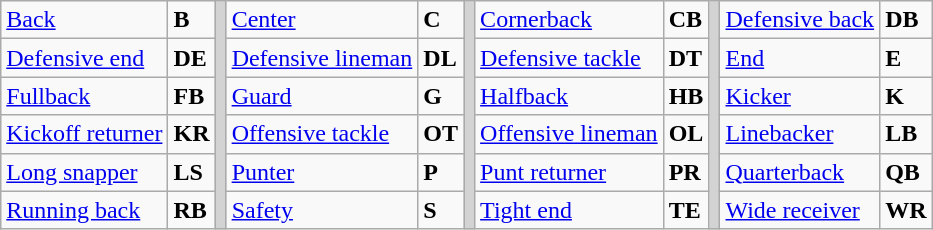<table class="wikitable">
<tr>
<td><a href='#'>Back</a></td>
<td><strong>B</strong></td>
<td rowSpan="6" style="background-color:lightgrey;"></td>
<td><a href='#'>Center</a></td>
<td><strong>C</strong></td>
<td rowSpan="6" style="background-color:lightgrey;"></td>
<td><a href='#'>Cornerback</a></td>
<td><strong>CB</strong></td>
<td rowSpan="6" style="background-color:lightgrey;"></td>
<td><a href='#'>Defensive back</a></td>
<td><strong>DB</strong></td>
</tr>
<tr>
<td><a href='#'>Defensive end</a></td>
<td><strong>DE</strong></td>
<td><a href='#'>Defensive lineman</a></td>
<td><strong>DL</strong></td>
<td><a href='#'>Defensive tackle</a></td>
<td><strong>DT</strong></td>
<td><a href='#'>End</a></td>
<td><strong>E</strong></td>
</tr>
<tr>
<td><a href='#'>Fullback</a></td>
<td><strong>FB</strong></td>
<td><a href='#'>Guard</a></td>
<td><strong>G</strong></td>
<td><a href='#'>Halfback</a></td>
<td><strong>HB</strong></td>
<td><a href='#'>Kicker</a></td>
<td><strong>K</strong></td>
</tr>
<tr>
<td><a href='#'>Kickoff returner</a></td>
<td><strong>KR</strong></td>
<td><a href='#'>Offensive tackle</a></td>
<td><strong>OT</strong></td>
<td><a href='#'>Offensive lineman</a></td>
<td><strong>OL</strong></td>
<td><a href='#'>Linebacker</a></td>
<td><strong>LB</strong></td>
</tr>
<tr>
<td><a href='#'>Long snapper</a></td>
<td><strong>LS</strong></td>
<td><a href='#'>Punter</a></td>
<td><strong>P</strong></td>
<td><a href='#'>Punt returner</a></td>
<td><strong>PR</strong></td>
<td><a href='#'>Quarterback</a></td>
<td><strong>QB</strong></td>
</tr>
<tr>
<td><a href='#'>Running back</a></td>
<td><strong>RB</strong></td>
<td><a href='#'>Safety</a></td>
<td><strong>S</strong></td>
<td><a href='#'>Tight end</a></td>
<td><strong>TE</strong></td>
<td><a href='#'>Wide receiver</a></td>
<td><strong>WR</strong></td>
</tr>
</table>
